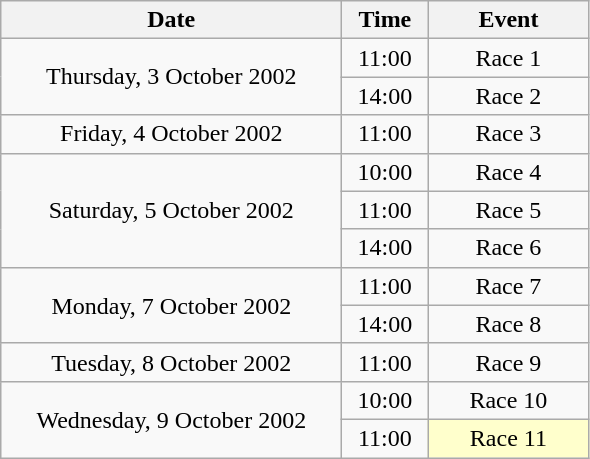<table class = "wikitable" style="text-align:center;">
<tr>
<th width=220>Date</th>
<th width=50>Time</th>
<th width=100>Event</th>
</tr>
<tr>
<td rowspan=2>Thursday, 3 October 2002</td>
<td>11:00</td>
<td>Race 1</td>
</tr>
<tr>
<td>14:00</td>
<td>Race 2</td>
</tr>
<tr>
<td>Friday, 4 October 2002</td>
<td>11:00</td>
<td>Race 3</td>
</tr>
<tr>
<td rowspan=3>Saturday, 5 October 2002</td>
<td>10:00</td>
<td>Race 4</td>
</tr>
<tr>
<td>11:00</td>
<td>Race 5</td>
</tr>
<tr>
<td>14:00</td>
<td>Race 6</td>
</tr>
<tr>
<td rowspan=2>Monday, 7 October 2002</td>
<td>11:00</td>
<td>Race 7</td>
</tr>
<tr>
<td>14:00</td>
<td>Race 8</td>
</tr>
<tr>
<td>Tuesday, 8 October 2002</td>
<td>11:00</td>
<td>Race 9</td>
</tr>
<tr>
<td rowspan=2>Wednesday, 9 October 2002</td>
<td>10:00</td>
<td>Race 10</td>
</tr>
<tr>
<td>11:00</td>
<td bgcolor=ffffcc>Race 11</td>
</tr>
</table>
